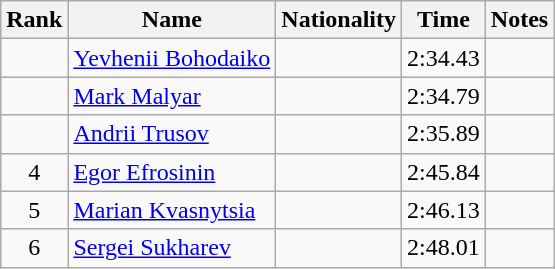<table class="wikitable sortable" style="text-align:center">
<tr>
<th>Rank</th>
<th>Name</th>
<th>Nationality</th>
<th>Time</th>
<th>Notes</th>
</tr>
<tr>
<td></td>
<td align=left><a href='#'>Yevhenii Bohodaiko</a></td>
<td align=left></td>
<td>2:34.43</td>
<td></td>
</tr>
<tr>
<td></td>
<td align=left><a href='#'>Mark Malyar</a></td>
<td align=left></td>
<td>2:34.79</td>
<td></td>
</tr>
<tr>
<td></td>
<td align=left><a href='#'>Andrii Trusov</a></td>
<td align=left></td>
<td>2:35.89</td>
<td></td>
</tr>
<tr>
<td>4</td>
<td align=left><a href='#'>Egor Efrosinin</a></td>
<td align=left></td>
<td>2:45.84</td>
<td></td>
</tr>
<tr>
<td>5</td>
<td align=left><a href='#'>Marian Kvasnytsia</a></td>
<td align=left></td>
<td>2:46.13</td>
<td></td>
</tr>
<tr>
<td>6</td>
<td align=left><a href='#'>Sergei Sukharev</a></td>
<td align=left></td>
<td>2:48.01</td>
<td></td>
</tr>
</table>
